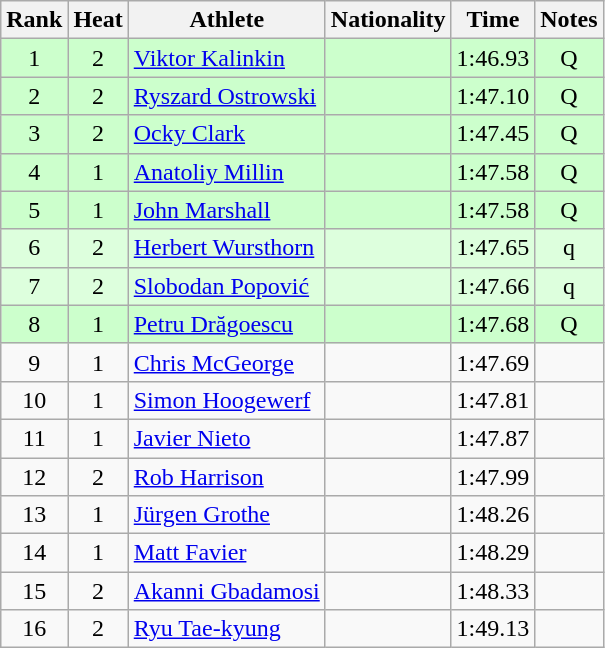<table class="wikitable sortable" style="text-align:center">
<tr>
<th>Rank</th>
<th>Heat</th>
<th>Athlete</th>
<th>Nationality</th>
<th>Time</th>
<th>Notes</th>
</tr>
<tr bgcolor=ccffcc>
<td>1</td>
<td>2</td>
<td align=left><a href='#'>Viktor Kalinkin</a></td>
<td align=left></td>
<td>1:46.93</td>
<td>Q</td>
</tr>
<tr bgcolor=ccffcc>
<td>2</td>
<td>2</td>
<td align=left><a href='#'>Ryszard Ostrowski</a></td>
<td align=left></td>
<td>1:47.10</td>
<td>Q</td>
</tr>
<tr bgcolor=ccffcc>
<td>3</td>
<td>2</td>
<td align=left><a href='#'>Ocky Clark</a></td>
<td align=left></td>
<td>1:47.45</td>
<td>Q</td>
</tr>
<tr bgcolor=ccffcc>
<td>4</td>
<td>1</td>
<td align=left><a href='#'>Anatoliy Millin</a></td>
<td align=left></td>
<td>1:47.58</td>
<td>Q</td>
</tr>
<tr bgcolor=ccffcc>
<td>5</td>
<td>1</td>
<td align=left><a href='#'>John Marshall</a></td>
<td align=left></td>
<td>1:47.58</td>
<td>Q</td>
</tr>
<tr bgcolor=ddffdd>
<td>6</td>
<td>2</td>
<td align=left><a href='#'>Herbert Wursthorn</a></td>
<td align=left></td>
<td>1:47.65</td>
<td>q</td>
</tr>
<tr bgcolor=ddffdd>
<td>7</td>
<td>2</td>
<td align=left><a href='#'>Slobodan Popović</a></td>
<td align=left></td>
<td>1:47.66</td>
<td>q</td>
</tr>
<tr bgcolor=ccffcc>
<td>8</td>
<td>1</td>
<td align=left><a href='#'>Petru Drăgoescu</a></td>
<td align=left></td>
<td>1:47.68</td>
<td>Q</td>
</tr>
<tr>
<td>9</td>
<td>1</td>
<td align=left><a href='#'>Chris McGeorge</a></td>
<td align=left></td>
<td>1:47.69</td>
<td></td>
</tr>
<tr>
<td>10</td>
<td>1</td>
<td align=left><a href='#'>Simon Hoogewerf</a></td>
<td align=left></td>
<td>1:47.81</td>
<td></td>
</tr>
<tr>
<td>11</td>
<td>1</td>
<td align=left><a href='#'>Javier Nieto</a></td>
<td align=left></td>
<td>1:47.87</td>
<td></td>
</tr>
<tr>
<td>12</td>
<td>2</td>
<td align=left><a href='#'>Rob Harrison</a></td>
<td align=left></td>
<td>1:47.99</td>
<td></td>
</tr>
<tr>
<td>13</td>
<td>1</td>
<td align=left><a href='#'>Jürgen Grothe</a></td>
<td align=left></td>
<td>1:48.26</td>
<td></td>
</tr>
<tr>
<td>14</td>
<td>1</td>
<td align=left><a href='#'>Matt Favier</a></td>
<td align=left></td>
<td>1:48.29</td>
<td></td>
</tr>
<tr>
<td>15</td>
<td>2</td>
<td align=left><a href='#'>Akanni Gbadamosi</a></td>
<td align=left></td>
<td>1:48.33</td>
<td></td>
</tr>
<tr>
<td>16</td>
<td>2</td>
<td align=left><a href='#'>Ryu Tae-kyung</a></td>
<td align=left></td>
<td>1:49.13</td>
<td></td>
</tr>
</table>
